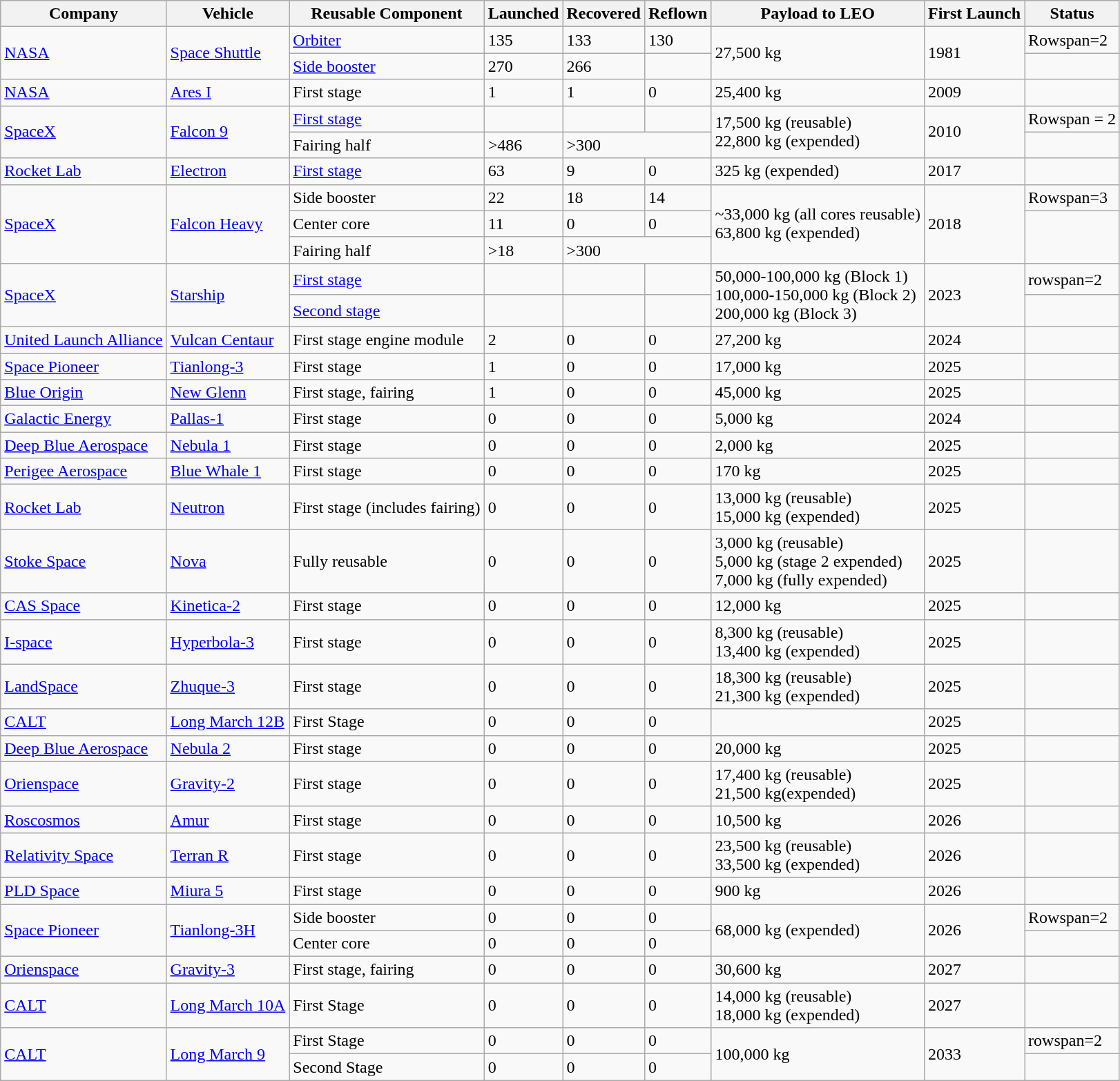<table class="wikitable sortable">
<tr>
<th>Company</th>
<th>Vehicle</th>
<th>Reusable Component</th>
<th>Launched</th>
<th>Recovered</th>
<th>Reflown</th>
<th>Payload to LEO</th>
<th>First Launch</th>
<th>Status</th>
</tr>
<tr>
<td rowspan=2> <a href='#'>NASA</a></td>
<td rowspan=2><a href='#'>Space Shuttle</a></td>
<td><a href='#'>Orbiter</a></td>
<td>135</td>
<td>133</td>
<td>130</td>
<td Rowspan=2>27,500 kg</td>
<td Rowspan=2>1981</td>
<td>Rowspan=2 </td>
</tr>
<tr>
<td><a href='#'>Side booster</a></td>
<td>270</td>
<td>266</td>
<td></td>
</tr>
<tr>
<td> <a href='#'>NASA</a></td>
<td><a href='#'>Ares I</a></td>
<td>First stage</td>
<td>1</td>
<td>1</td>
<td>0</td>
<td>25,400 kg</td>
<td>2009</td>
<td></td>
</tr>
<tr>
<td Rowspan = 2> <a href='#'>SpaceX</a></td>
<td Rowspan = 2><a href='#'>Falcon 9</a></td>
<td><a href='#'>First stage</a></td>
<td></td>
<td></td>
<td> </td>
<td Rowspan = 2>17,500 kg (reusable)<br>22,800 kg (expended)</td>
<td Rowspan = 2>2010</td>
<td>Rowspan = 2 </td>
</tr>
<tr>
<td>Fairing half</td>
<td>>486</td>
<td colspan = 2>>300 </td>
</tr>
<tr>
<td> <a href='#'>Rocket Lab</a></td>
<td><a href='#'>Electron</a></td>
<td><a href='#'>First stage</a></td>
<td>63</td>
<td>9</td>
<td>0</td>
<td>325 kg (expended)</td>
<td>2017</td>
<td></td>
</tr>
<tr>
<td Rowspan=3> <a href='#'>SpaceX</a></td>
<td Rowspan=3><a href='#'>Falcon Heavy</a></td>
<td>Side booster</td>
<td>22</td>
<td>18</td>
<td>14</td>
<td Rowspan=3>~33,000 kg (all cores reusable)<br>63,800 kg (expended)</td>
<td Rowspan=3>2018</td>
<td>Rowspan=3 </td>
</tr>
<tr>
<td>Center core</td>
<td>11</td>
<td>0</td>
<td>0</td>
</tr>
<tr>
<td>Fairing half</td>
<td>>18</td>
<td colspan = 2>>300 </td>
</tr>
<tr>
<td rowspan=2> <a href='#'>SpaceX</a></td>
<td rowspan=2><a href='#'>Starship</a></td>
<td><a href='#'>First stage</a></td>
<td></td>
<td></td>
<td></td>
<td rowspan=2>50,000-100,000 kg (Block 1)<br>100,000-150,000 kg (Block 2)<br>200,000 kg (Block 3)</td>
<td rowspan=2>2023</td>
<td>rowspan=2 </td>
</tr>
<tr>
<td><a href='#'>Second stage</a></td>
<td></td>
<td></td>
<td></td>
</tr>
<tr>
<td> <a href='#'>United Launch Alliance</a></td>
<td><a href='#'>Vulcan Centaur</a></td>
<td>First stage engine module</td>
<td>2</td>
<td>0</td>
<td>0</td>
<td>27,200 kg</td>
<td>2024</td>
<td></td>
</tr>
<tr>
<td> <a href='#'>Space Pioneer</a></td>
<td><a href='#'>Tianlong-3</a></td>
<td>First stage</td>
<td>1</td>
<td>0</td>
<td>0</td>
<td>17,000 kg</td>
<td>2025</td>
<td></td>
</tr>
<tr>
<td> <a href='#'>Blue Origin</a></td>
<td><a href='#'>New Glenn</a></td>
<td>First stage, fairing</td>
<td>1</td>
<td>0</td>
<td>0</td>
<td>45,000 kg</td>
<td>2025</td>
<td></td>
</tr>
<tr>
<td> <a href='#'>Galactic Energy</a></td>
<td><a href='#'>Pallas-1</a></td>
<td>First stage</td>
<td>0</td>
<td>0</td>
<td>0</td>
<td>5,000 kg</td>
<td>2024</td>
<td></td>
</tr>
<tr>
<td> <a href='#'>Deep Blue Aerospace</a></td>
<td><a href='#'>Nebula 1</a></td>
<td>First stage</td>
<td>0</td>
<td>0</td>
<td>0</td>
<td>2,000 kg</td>
<td>2025</td>
<td></td>
</tr>
<tr>
<td> <a href='#'>Perigee Aerospace</a></td>
<td><a href='#'>Blue Whale 1</a></td>
<td>First stage</td>
<td>0</td>
<td>0</td>
<td>0</td>
<td>170 kg</td>
<td>2025</td>
<td></td>
</tr>
<tr>
<td> <a href='#'>Rocket Lab</a></td>
<td><a href='#'>Neutron</a></td>
<td>First stage (includes fairing)</td>
<td>0</td>
<td>0</td>
<td>0</td>
<td>13,000 kg (reusable)<br>15,000 kg (expended)</td>
<td>2025</td>
<td></td>
</tr>
<tr>
<td> <a href='#'>Stoke Space</a></td>
<td><a href='#'>Nova</a></td>
<td>Fully reusable</td>
<td>0</td>
<td>0</td>
<td>0</td>
<td>3,000 kg (reusable)<br>5,000 kg (stage 2 expended)<br>7,000 kg (fully expended)</td>
<td>2025</td>
<td></td>
</tr>
<tr>
<td> <a href='#'>CAS Space</a></td>
<td><a href='#'>Kinetica-2</a></td>
<td>First stage</td>
<td>0</td>
<td>0</td>
<td>0</td>
<td>12,000 kg</td>
<td>2025</td>
<td></td>
</tr>
<tr>
<td> <a href='#'>I-space</a></td>
<td><a href='#'>Hyperbola-3</a></td>
<td>First stage</td>
<td>0</td>
<td>0</td>
<td>0</td>
<td>8,300 kg (reusable)<br>13,400 kg (expended)</td>
<td>2025</td>
<td></td>
</tr>
<tr>
<td> <a href='#'>LandSpace</a></td>
<td><a href='#'>Zhuque-3</a></td>
<td>First stage</td>
<td>0</td>
<td>0</td>
<td>0</td>
<td>18,300 kg (reusable)<br>21,300 kg (expended)</td>
<td>2025</td>
<td></td>
</tr>
<tr>
<td> <a href='#'>CALT</a></td>
<td><a href='#'>Long March 12B</a></td>
<td>First Stage</td>
<td>0</td>
<td>0</td>
<td>0</td>
<td></td>
<td>2025</td>
<td></td>
</tr>
<tr>
<td> <a href='#'>Deep Blue Aerospace</a></td>
<td><a href='#'>Nebula 2</a></td>
<td>First stage</td>
<td>0</td>
<td>0</td>
<td>0</td>
<td>20,000 kg</td>
<td>2025</td>
<td></td>
</tr>
<tr>
<td> <a href='#'>Orienspace</a></td>
<td><a href='#'>Gravity-2</a></td>
<td>First stage</td>
<td>0</td>
<td>0</td>
<td>0</td>
<td>17,400 kg (reusable)<br>21,500 kg(expended)</td>
<td>2025</td>
<td></td>
</tr>
<tr>
<td> <a href='#'>Roscosmos</a></td>
<td><a href='#'>Amur</a></td>
<td>First stage</td>
<td>0</td>
<td>0</td>
<td>0</td>
<td>10,500 kg</td>
<td>2026</td>
<td></td>
</tr>
<tr>
<td> <a href='#'>Relativity Space</a></td>
<td><a href='#'>Terran R</a></td>
<td>First stage</td>
<td>0</td>
<td>0</td>
<td>0</td>
<td>23,500 kg (reusable)<br>33,500 kg (expended)</td>
<td>2026</td>
<td></td>
</tr>
<tr>
<td> <a href='#'>PLD Space</a></td>
<td><a href='#'>Miura 5</a></td>
<td>First stage</td>
<td>0</td>
<td>0</td>
<td>0</td>
<td>900 kg</td>
<td>2026</td>
<td></td>
</tr>
<tr>
<td Rowspan=2> <a href='#'>Space Pioneer</a></td>
<td Rowspan=2><a href='#'>Tianlong-3H</a></td>
<td>Side booster</td>
<td>0</td>
<td>0</td>
<td>0</td>
<td Rowspan=2>68,000 kg (expended)</td>
<td Rowspan=2>2026</td>
<td>Rowspan=2 </td>
</tr>
<tr>
<td>Center core</td>
<td>0</td>
<td>0</td>
<td>0</td>
</tr>
<tr>
<td> <a href='#'>Orienspace</a></td>
<td><a href='#'>Gravity-3</a></td>
<td>First stage, fairing</td>
<td>0</td>
<td>0</td>
<td>0</td>
<td>30,600 kg</td>
<td>2027</td>
<td></td>
</tr>
<tr>
<td> <a href='#'>CALT</a></td>
<td><a href='#'>Long March 10A</a></td>
<td>First Stage</td>
<td>0</td>
<td>0</td>
<td>0</td>
<td>14,000 kg (reusable)<br>18,000 kg (expended)</td>
<td>2027</td>
<td></td>
</tr>
<tr>
<td rowspan=2> <a href='#'>CALT</a></td>
<td rowspan=2><a href='#'>Long March 9</a></td>
<td>First Stage</td>
<td>0</td>
<td>0</td>
<td>0</td>
<td rowspan=2>100,000 kg</td>
<td rowspan=2>2033</td>
<td>rowspan=2 </td>
</tr>
<tr>
<td>Second Stage</td>
<td>0</td>
<td>0</td>
<td>0</td>
</tr>
</table>
